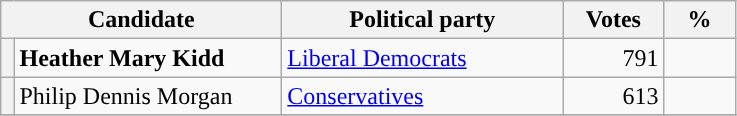<table class="wikitable">
<tr>
<th valign=top colspan="2" style="width: 180px">Candidate</th>
<th valign=top style="width: 180px">Political party</th>
<th valign=top style="width: 60px">Votes</th>
<th valign=top style="width: 40px">%</th>
</tr>
<tr>
<th style="background-color: "></th>
<td><strong>Heather Mary Kidd</strong></td>
<td><a href='#'>Liberal Democrats</a></td>
<td align="right">791</td>
<td align="right"></td>
</tr>
<tr>
<th style="background-color: "></th>
<td>Philip Dennis Morgan</td>
<td><a href='#'>Conservatives</a></td>
<td align="right">613</td>
<td align="right"></td>
</tr>
<tr>
</tr>
</table>
